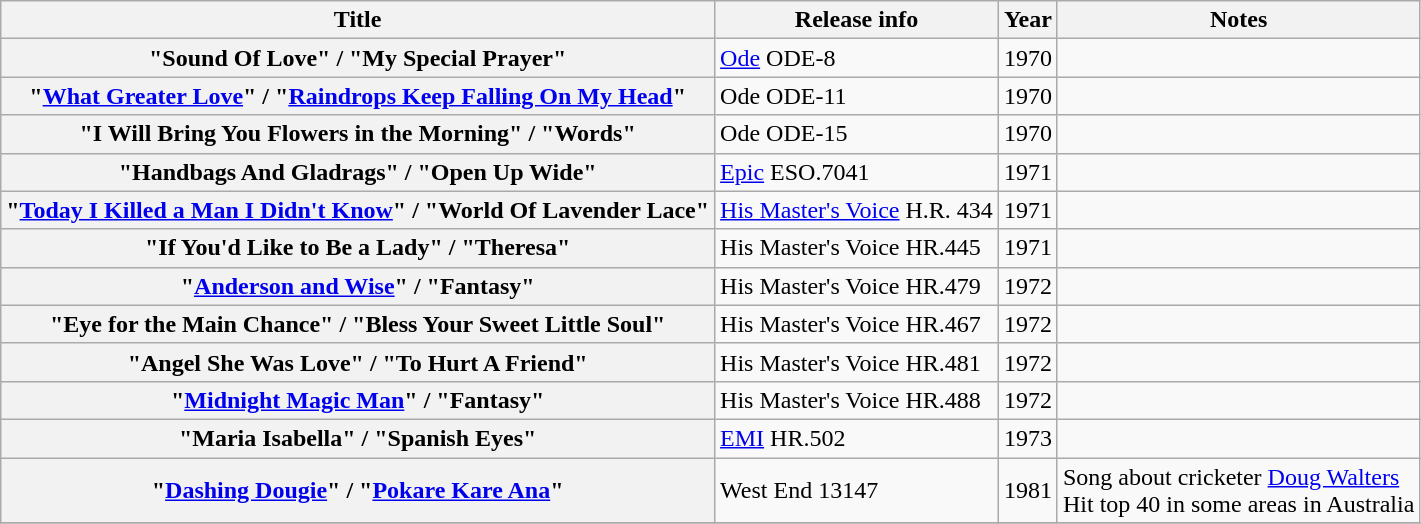<table class="wikitable plainrowheaders sortable">
<tr>
<th scope="col">Title</th>
<th scope="col">Release info</th>
<th scope="col">Year</th>
<th scope="col" class="unsortable">Notes</th>
</tr>
<tr>
<th scope="row">"Sound Of Love" / "My Special Prayer"</th>
<td><a href='#'>Ode</a> ODE-8</td>
<td>1970</td>
<td></td>
</tr>
<tr>
<th scope="row">"<a href='#'>What Greater Love</a>" / "<a href='#'>Raindrops Keep Falling On My Head</a>"</th>
<td>Ode ODE-11</td>
<td>1970</td>
<td></td>
</tr>
<tr>
<th scope="row">"I Will Bring You Flowers in the Morning" / "Words"</th>
<td>Ode ODE-15</td>
<td>1970</td>
<td></td>
</tr>
<tr>
<th scope="row">"Handbags And Gladrags" / "Open Up Wide"</th>
<td><a href='#'>Epic</a> ESO.7041</td>
<td>1971</td>
<td></td>
</tr>
<tr>
<th scope="row">"<a href='#'>Today I Killed a Man I Didn't Know</a>" / "World Of Lavender Lace"</th>
<td><a href='#'>His Master's Voice</a> H.R. 434</td>
<td>1971</td>
<td></td>
</tr>
<tr>
<th scope="row">"If You'd Like to Be a Lady" / "Theresa"</th>
<td>His Master's Voice HR.445</td>
<td>1971</td>
<td></td>
</tr>
<tr>
<th scope="row">"<a href='#'>Anderson and Wise</a>" / "Fantasy"</th>
<td>His Master's Voice HR.479</td>
<td>1972</td>
<td></td>
</tr>
<tr>
<th scope="row">"Eye for the Main Chance" / "Bless Your Sweet Little Soul"</th>
<td>His Master's Voice HR.467</td>
<td>1972</td>
<td></td>
</tr>
<tr>
<th scope="row">"Angel She Was Love" / "To Hurt A Friend"</th>
<td>His Master's Voice HR.481</td>
<td>1972</td>
<td></td>
</tr>
<tr>
<th scope="row">"<a href='#'>Midnight Magic Man</a>" / "Fantasy"</th>
<td>His Master's Voice HR.488</td>
<td>1972</td>
<td></td>
</tr>
<tr>
<th scope="row">"Maria Isabella" / "Spanish Eyes"</th>
<td><a href='#'>EMI</a> HR.502</td>
<td>1973</td>
<td></td>
</tr>
<tr>
<th scope="row">"<a href='#'>Dashing Dougie</a>" / "<a href='#'>Pokare Kare Ana</a>"</th>
<td>West End 13147</td>
<td>1981</td>
<td>Song about cricketer <a href='#'>Doug Walters</a><br>Hit top 40 in some areas in Australia</td>
</tr>
<tr>
</tr>
</table>
